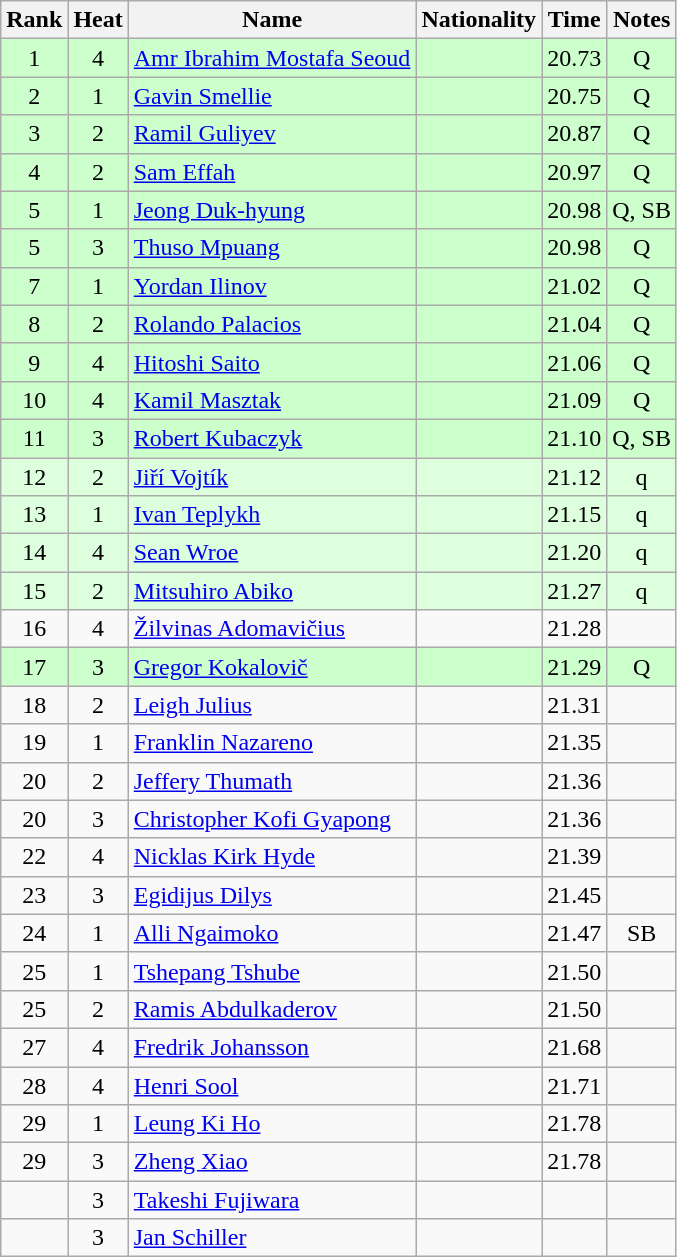<table class="wikitable sortable" style="text-align:center">
<tr>
<th>Rank</th>
<th>Heat</th>
<th>Name</th>
<th>Nationality</th>
<th>Time</th>
<th>Notes</th>
</tr>
<tr bgcolor=ccffcc>
<td>1</td>
<td>4</td>
<td align=left><a href='#'>Amr Ibrahim Mostafa Seoud</a></td>
<td align=left></td>
<td>20.73</td>
<td>Q</td>
</tr>
<tr bgcolor=ccffcc>
<td>2</td>
<td>1</td>
<td align=left><a href='#'>Gavin Smellie</a></td>
<td align=left></td>
<td>20.75</td>
<td>Q</td>
</tr>
<tr bgcolor=ccffcc>
<td>3</td>
<td>2</td>
<td align=left><a href='#'>Ramil Guliyev</a></td>
<td align=left></td>
<td>20.87</td>
<td>Q</td>
</tr>
<tr bgcolor=ccffcc>
<td>4</td>
<td>2</td>
<td align=left><a href='#'>Sam Effah</a></td>
<td align=left></td>
<td>20.97</td>
<td>Q</td>
</tr>
<tr bgcolor=ccffcc>
<td>5</td>
<td>1</td>
<td align=left><a href='#'>Jeong Duk-hyung</a></td>
<td align=left></td>
<td>20.98</td>
<td>Q, SB</td>
</tr>
<tr bgcolor=ccffcc>
<td>5</td>
<td>3</td>
<td align=left><a href='#'>Thuso Mpuang</a></td>
<td align=left></td>
<td>20.98</td>
<td>Q</td>
</tr>
<tr bgcolor=ccffcc>
<td>7</td>
<td>1</td>
<td align=left><a href='#'>Yordan Ilinov</a></td>
<td align=left></td>
<td>21.02</td>
<td>Q</td>
</tr>
<tr bgcolor=ccffcc>
<td>8</td>
<td>2</td>
<td align=left><a href='#'>Rolando Palacios</a></td>
<td align=left></td>
<td>21.04</td>
<td>Q</td>
</tr>
<tr bgcolor=ccffcc>
<td>9</td>
<td>4</td>
<td align=left><a href='#'>Hitoshi Saito</a></td>
<td align=left></td>
<td>21.06</td>
<td>Q</td>
</tr>
<tr bgcolor=ccffcc>
<td>10</td>
<td>4</td>
<td align=left><a href='#'>Kamil Masztak</a></td>
<td align=left></td>
<td>21.09</td>
<td>Q</td>
</tr>
<tr bgcolor=ccffcc>
<td>11</td>
<td>3</td>
<td align=left><a href='#'>Robert Kubaczyk</a></td>
<td align=left></td>
<td>21.10</td>
<td>Q, SB</td>
</tr>
<tr bgcolor=ddffdd>
<td>12</td>
<td>2</td>
<td align=left><a href='#'>Jiří Vojtík</a></td>
<td align=left></td>
<td>21.12</td>
<td>q</td>
</tr>
<tr bgcolor=ddffdd>
<td>13</td>
<td>1</td>
<td align=left><a href='#'>Ivan Teplykh</a></td>
<td align=left></td>
<td>21.15</td>
<td>q</td>
</tr>
<tr bgcolor=ddffdd>
<td>14</td>
<td>4</td>
<td align=left><a href='#'>Sean Wroe</a></td>
<td align=left></td>
<td>21.20</td>
<td>q</td>
</tr>
<tr bgcolor=ddffdd>
<td>15</td>
<td>2</td>
<td align=left><a href='#'>Mitsuhiro Abiko</a></td>
<td align=left></td>
<td>21.27</td>
<td>q</td>
</tr>
<tr>
<td>16</td>
<td>4</td>
<td align=left><a href='#'>Žilvinas Adomavičius</a></td>
<td align=left></td>
<td>21.28</td>
<td></td>
</tr>
<tr bgcolor=ccffcc>
<td>17</td>
<td>3</td>
<td align=left><a href='#'>Gregor Kokalovič</a></td>
<td align=left></td>
<td>21.29</td>
<td>Q</td>
</tr>
<tr>
<td>18</td>
<td>2</td>
<td align=left><a href='#'>Leigh Julius</a></td>
<td align=left></td>
<td>21.31</td>
<td></td>
</tr>
<tr>
<td>19</td>
<td>1</td>
<td align=left><a href='#'>Franklin Nazareno</a></td>
<td align=left></td>
<td>21.35</td>
<td></td>
</tr>
<tr>
<td>20</td>
<td>2</td>
<td align=left><a href='#'>Jeffery Thumath</a></td>
<td align=left></td>
<td>21.36</td>
<td></td>
</tr>
<tr>
<td>20</td>
<td>3</td>
<td align=left><a href='#'>Christopher Kofi Gyapong</a></td>
<td align=left></td>
<td>21.36</td>
<td></td>
</tr>
<tr>
<td>22</td>
<td>4</td>
<td align=left><a href='#'>Nicklas Kirk Hyde</a></td>
<td align=left></td>
<td>21.39</td>
<td></td>
</tr>
<tr>
<td>23</td>
<td>3</td>
<td align=left><a href='#'>Egidijus Dilys</a></td>
<td align=left></td>
<td>21.45</td>
<td></td>
</tr>
<tr>
<td>24</td>
<td>1</td>
<td align=left><a href='#'>Alli Ngaimoko</a></td>
<td align=left></td>
<td>21.47</td>
<td>SB</td>
</tr>
<tr>
<td>25</td>
<td>1</td>
<td align=left><a href='#'>Tshepang Tshube</a></td>
<td align=left></td>
<td>21.50</td>
<td></td>
</tr>
<tr>
<td>25</td>
<td>2</td>
<td align=left><a href='#'>Ramis Abdulkaderov</a></td>
<td align=left></td>
<td>21.50</td>
<td></td>
</tr>
<tr>
<td>27</td>
<td>4</td>
<td align=left><a href='#'>Fredrik Johansson</a></td>
<td align=left></td>
<td>21.68</td>
<td></td>
</tr>
<tr>
<td>28</td>
<td>4</td>
<td align=left><a href='#'>Henri Sool</a></td>
<td align=left></td>
<td>21.71</td>
<td></td>
</tr>
<tr>
<td>29</td>
<td>1</td>
<td align=left><a href='#'>Leung Ki Ho</a></td>
<td align=left></td>
<td>21.78</td>
<td></td>
</tr>
<tr>
<td>29</td>
<td>3</td>
<td align=left><a href='#'>Zheng Xiao</a></td>
<td align=left></td>
<td>21.78</td>
<td></td>
</tr>
<tr>
<td></td>
<td>3</td>
<td align=left><a href='#'>Takeshi Fujiwara</a></td>
<td align=left></td>
<td></td>
<td></td>
</tr>
<tr>
<td></td>
<td>3</td>
<td align=left><a href='#'>Jan Schiller</a></td>
<td align=left></td>
<td></td>
<td></td>
</tr>
</table>
